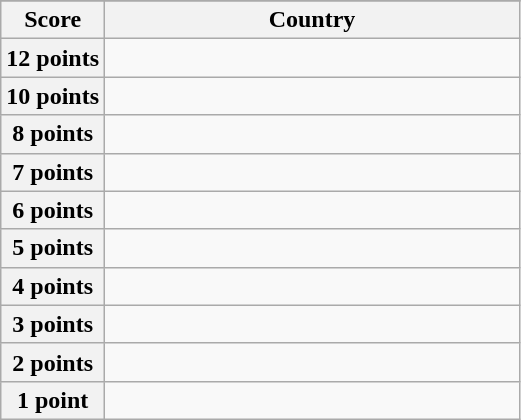<table class="wikitable">
<tr>
</tr>
<tr>
<th scope="col" width="20%">Score</th>
<th scope="col">Country</th>
</tr>
<tr>
<th scope="row">12 points</th>
<td></td>
</tr>
<tr>
<th scope="row">10 points</th>
<td></td>
</tr>
<tr>
<th scope="row">8 points</th>
<td></td>
</tr>
<tr>
<th scope="row">7 points</th>
<td></td>
</tr>
<tr>
<th scope="row">6 points</th>
<td></td>
</tr>
<tr>
<th scope="row">5 points</th>
<td></td>
</tr>
<tr>
<th scope="row">4 points</th>
<td></td>
</tr>
<tr>
<th scope="row">3 points</th>
<td></td>
</tr>
<tr>
<th scope="row">2 points</th>
<td></td>
</tr>
<tr>
<th scope="row">1 point</th>
<td></td>
</tr>
</table>
